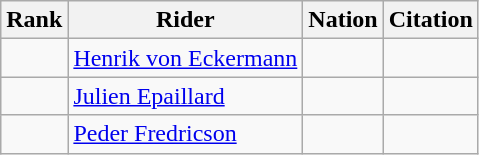<table class="wikitable sortable" style="text-align:center">
<tr>
<th>Rank</th>
<th>Rider</th>
<th>Nation</th>
<th>Citation</th>
</tr>
<tr>
<td></td>
<td align="left"><a href='#'>Henrik von Eckermann</a></td>
<td align="left"></td>
<td></td>
</tr>
<tr>
<td></td>
<td align="left"><a href='#'>Julien Epaillard</a></td>
<td align="left"></td>
<td></td>
</tr>
<tr>
<td></td>
<td align="left"><a href='#'>Peder Fredricson</a></td>
<td align="left"></td>
<td></td>
</tr>
</table>
